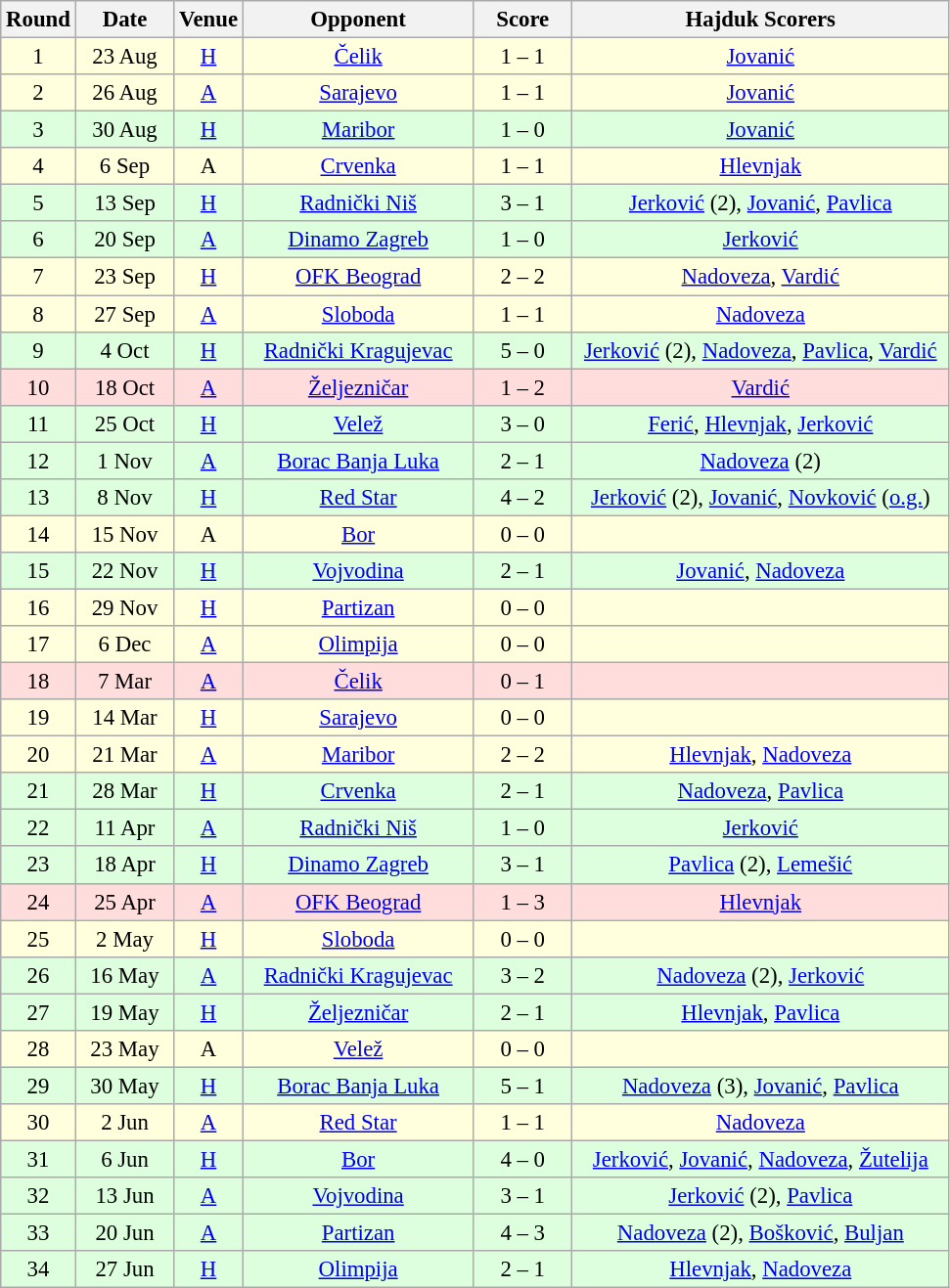<table class="wikitable sortable" style="text-align: center; font-size:95%;">
<tr>
<th width="30">Round</th>
<th width="60">Date</th>
<th width="20">Venue</th>
<th width="150">Opponent</th>
<th width="60">Score</th>
<th width="250">Hajduk Scorers</th>
</tr>
<tr bgcolor="#ffffdd">
<td>1</td>
<td>23 Aug</td>
<td><a href='#'>H</a></td>
<td><a href='#'>Čelik</a></td>
<td>1 – 1</td>
<td><a href='#'>Jovanić</a></td>
</tr>
<tr bgcolor="#ffffdd">
<td>2</td>
<td>26 Aug</td>
<td><a href='#'>A</a></td>
<td><a href='#'>Sarajevo</a></td>
<td>1 – 1</td>
<td><a href='#'>Jovanić</a></td>
</tr>
<tr bgcolor="#ddffdd">
<td>3</td>
<td>30 Aug</td>
<td><a href='#'>H</a></td>
<td><a href='#'>Maribor</a></td>
<td>1 – 0</td>
<td><a href='#'>Jovanić</a></td>
</tr>
<tr bgcolor="#ffffdd">
<td>4</td>
<td>6 Sep</td>
<td>A</td>
<td><a href='#'>Crvenka</a></td>
<td>1 – 1</td>
<td><a href='#'>Hlevnjak</a></td>
</tr>
<tr bgcolor="#ddffdd">
<td>5</td>
<td>13 Sep</td>
<td><a href='#'>H</a></td>
<td><a href='#'>Radnički Niš</a></td>
<td>3 – 1</td>
<td><a href='#'>Jerković</a> (2), <a href='#'>Jovanić</a>, <a href='#'>Pavlica</a></td>
</tr>
<tr bgcolor="#ddffdd">
<td>6</td>
<td>20 Sep</td>
<td><a href='#'>A</a></td>
<td><a href='#'>Dinamo Zagreb</a></td>
<td>1 – 0</td>
<td><a href='#'>Jerković</a></td>
</tr>
<tr bgcolor="#ffffdd">
<td>7</td>
<td>23 Sep</td>
<td><a href='#'>H</a></td>
<td><a href='#'>OFK Beograd</a></td>
<td>2 – 2</td>
<td><a href='#'>Nadoveza</a>, <a href='#'>Vardić</a></td>
</tr>
<tr bgcolor="#ffffdd">
<td>8</td>
<td>27 Sep</td>
<td><a href='#'>A</a></td>
<td><a href='#'>Sloboda</a></td>
<td>1 – 1</td>
<td><a href='#'>Nadoveza</a></td>
</tr>
<tr bgcolor="#ddffdd">
<td>9</td>
<td>4 Oct</td>
<td><a href='#'>H</a></td>
<td><a href='#'>Radnički Kragujevac</a></td>
<td>5 – 0</td>
<td><a href='#'>Jerković</a> (2), <a href='#'>Nadoveza</a>, <a href='#'>Pavlica</a>, <a href='#'>Vardić</a></td>
</tr>
<tr bgcolor="#ffdddd">
<td>10</td>
<td>18 Oct</td>
<td><a href='#'>A</a></td>
<td><a href='#'>Željezničar</a></td>
<td>1 – 2</td>
<td><a href='#'>Vardić</a></td>
</tr>
<tr bgcolor="#ddffdd">
<td>11</td>
<td>25 Oct</td>
<td><a href='#'>H</a></td>
<td><a href='#'>Velež</a></td>
<td>3 – 0</td>
<td><a href='#'>Ferić</a>, <a href='#'>Hlevnjak</a>, <a href='#'>Jerković</a></td>
</tr>
<tr bgcolor="#ddffdd">
<td>12</td>
<td>1 Nov</td>
<td><a href='#'>A</a></td>
<td><a href='#'>Borac Banja Luka</a></td>
<td>2 – 1</td>
<td><a href='#'>Nadoveza</a> (2)</td>
</tr>
<tr bgcolor="#ddffdd">
<td>13</td>
<td>8 Nov</td>
<td><a href='#'>H</a></td>
<td><a href='#'>Red Star</a></td>
<td>4 – 2</td>
<td><a href='#'>Jerković</a> (2), <a href='#'>Jovanić</a>, <a href='#'>Novković</a> (<a href='#'>o.g.</a>)</td>
</tr>
<tr bgcolor="#ffffdd">
<td>14</td>
<td>15 Nov</td>
<td>A</td>
<td><a href='#'>Bor</a></td>
<td>0 – 0</td>
<td></td>
</tr>
<tr bgcolor="#ddffdd">
<td>15</td>
<td>22 Nov</td>
<td><a href='#'>H</a></td>
<td><a href='#'>Vojvodina</a></td>
<td>2 – 1</td>
<td><a href='#'>Jovanić</a>, <a href='#'>Nadoveza</a></td>
</tr>
<tr bgcolor="#ffffdd">
<td>16</td>
<td>29 Nov</td>
<td><a href='#'>H</a></td>
<td><a href='#'>Partizan</a></td>
<td>0 – 0</td>
<td></td>
</tr>
<tr bgcolor="#ffffdd">
<td>17</td>
<td>6 Dec</td>
<td><a href='#'>A</a></td>
<td><a href='#'>Olimpija</a></td>
<td>0 – 0</td>
<td></td>
</tr>
<tr bgcolor="#ffdddd">
<td>18</td>
<td>7 Mar</td>
<td><a href='#'>A</a></td>
<td><a href='#'>Čelik</a></td>
<td>0 – 1</td>
<td></td>
</tr>
<tr bgcolor="#ffffdd">
<td>19</td>
<td>14 Mar</td>
<td><a href='#'>H</a></td>
<td><a href='#'>Sarajevo</a></td>
<td>0 – 0</td>
<td></td>
</tr>
<tr bgcolor="#ffffdd">
<td>20</td>
<td>21 Mar</td>
<td><a href='#'>A</a></td>
<td><a href='#'>Maribor</a></td>
<td>2 – 2</td>
<td><a href='#'>Hlevnjak</a>, <a href='#'>Nadoveza</a></td>
</tr>
<tr bgcolor="#ddffdd">
<td>21</td>
<td>28 Mar</td>
<td><a href='#'>H</a></td>
<td><a href='#'>Crvenka</a></td>
<td>2 – 1</td>
<td><a href='#'>Nadoveza</a>, <a href='#'>Pavlica</a></td>
</tr>
<tr bgcolor="#ddffdd">
<td>22</td>
<td>11 Apr</td>
<td><a href='#'>A</a></td>
<td><a href='#'>Radnički Niš</a></td>
<td>1 – 0</td>
<td><a href='#'>Jerković</a></td>
</tr>
<tr bgcolor="#ddffdd">
<td>23</td>
<td>18 Apr</td>
<td><a href='#'>H</a></td>
<td><a href='#'>Dinamo Zagreb</a></td>
<td>3 – 1</td>
<td><a href='#'>Pavlica</a> (2), <a href='#'>Lemešić</a></td>
</tr>
<tr bgcolor="#ffdddd">
<td>24</td>
<td>25 Apr</td>
<td><a href='#'>A</a></td>
<td><a href='#'>OFK Beograd</a></td>
<td>1 – 3</td>
<td><a href='#'>Hlevnjak</a></td>
</tr>
<tr bgcolor="#ffffdd">
<td>25</td>
<td>2 May</td>
<td><a href='#'>H</a></td>
<td><a href='#'>Sloboda</a></td>
<td>0 – 0</td>
<td></td>
</tr>
<tr bgcolor="#ddffdd">
<td>26</td>
<td>16 May</td>
<td><a href='#'>A</a></td>
<td><a href='#'>Radnički Kragujevac</a></td>
<td>3 – 2</td>
<td><a href='#'>Nadoveza</a> (2), <a href='#'>Jerković</a></td>
</tr>
<tr bgcolor="#ddffdd">
<td>27</td>
<td>19 May</td>
<td><a href='#'>H</a></td>
<td><a href='#'>Željezničar</a></td>
<td>2 – 1</td>
<td><a href='#'>Hlevnjak</a>, <a href='#'>Pavlica</a></td>
</tr>
<tr bgcolor="#ffffdd">
<td>28</td>
<td>23 May</td>
<td>A</td>
<td><a href='#'>Velež</a></td>
<td>0 – 0</td>
<td></td>
</tr>
<tr bgcolor="#ddffdd">
<td>29</td>
<td>30 May</td>
<td><a href='#'>H</a></td>
<td><a href='#'>Borac Banja Luka</a></td>
<td>5 – 1</td>
<td><a href='#'>Nadoveza</a> (3), <a href='#'>Jovanić</a>, <a href='#'>Pavlica</a></td>
</tr>
<tr bgcolor="#ffffdd">
<td>30</td>
<td>2 Jun</td>
<td><a href='#'>A</a></td>
<td><a href='#'>Red Star</a></td>
<td>1 – 1</td>
<td><a href='#'>Nadoveza</a></td>
</tr>
<tr bgcolor="#ddffdd">
<td>31</td>
<td>6 Jun</td>
<td><a href='#'>H</a></td>
<td><a href='#'>Bor</a></td>
<td>4 – 0</td>
<td><a href='#'>Jerković</a>, <a href='#'>Jovanić</a>, <a href='#'>Nadoveza</a>, <a href='#'>Žutelija</a></td>
</tr>
<tr bgcolor="#ddffdd">
<td>32</td>
<td>13 Jun</td>
<td><a href='#'>A</a></td>
<td><a href='#'>Vojvodina</a></td>
<td>3 – 1</td>
<td><a href='#'>Jerković</a> (2), <a href='#'>Pavlica</a></td>
</tr>
<tr bgcolor="#ddffdd">
<td>33</td>
<td>20 Jun</td>
<td><a href='#'>A</a></td>
<td><a href='#'>Partizan</a></td>
<td>4 – 3</td>
<td><a href='#'>Nadoveza</a> (2), <a href='#'>Bošković</a>, <a href='#'>Buljan</a></td>
</tr>
<tr bgcolor="#ddffdd">
<td>34</td>
<td>27 Jun</td>
<td><a href='#'>H</a></td>
<td><a href='#'>Olimpija</a></td>
<td>2 – 1</td>
<td><a href='#'>Hlevnjak</a>, <a href='#'>Nadoveza</a></td>
</tr>
</table>
